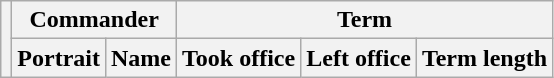<table class="wikitable sortable">
<tr>
<th rowspan=2></th>
<th colspan=2>Commander</th>
<th colspan=3>Term</th>
</tr>
<tr>
<th>Portrait</th>
<th>Name</th>
<th>Took office</th>
<th>Left office</th>
<th>Term length<br>




</th>
</tr>
</table>
